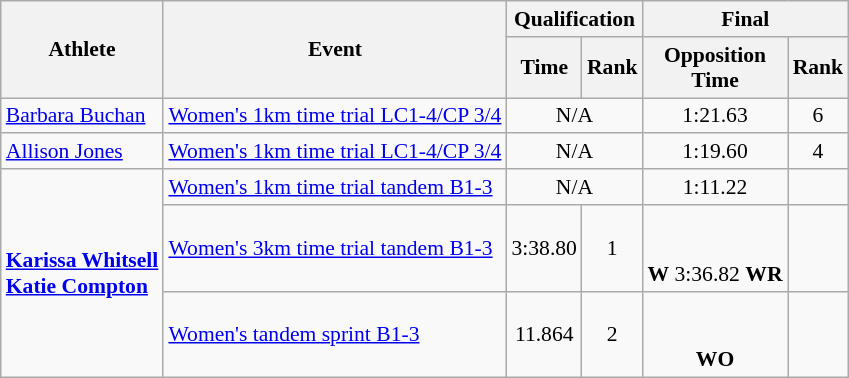<table class=wikitable style="font-size:90%">
<tr>
<th rowspan="2">Athlete</th>
<th rowspan="2">Event</th>
<th colspan="2">Qualification</th>
<th colspan="2">Final</th>
</tr>
<tr>
<th>Time</th>
<th>Rank</th>
<th>Opposition<br>Time</th>
<th>Rank</th>
</tr>
<tr>
<td><a href='#'>Barbara Buchan</a></td>
<td><a href='#'>Women's 1km time trial LC1-4/CP 3/4</a></td>
<td style="text-align:center;" colspan="2">N/A</td>
<td style="text-align:center;">1:21.63</td>
<td style="text-align:center;">6</td>
</tr>
<tr>
<td><a href='#'>Allison Jones</a></td>
<td><a href='#'>Women's 1km time trial LC1-4/CP 3/4</a></td>
<td style="text-align:center;" colspan="2">N/A</td>
<td style="text-align:center;">1:19.60</td>
<td style="text-align:center;">4</td>
</tr>
<tr>
<td rowspan="3"><strong><a href='#'>Karissa Whitsell</a></strong><br> <strong><a href='#'>Katie Compton</a></strong></td>
<td><a href='#'>Women's 1km time trial tandem B1-3</a></td>
<td style="text-align:center;" colspan="2">N/A</td>
<td style="text-align:center;">1:11.22</td>
<td style="text-align:center;"></td>
</tr>
<tr>
<td><a href='#'>Women's 3km time trial tandem B1-3</a></td>
<td style="text-align:center;">3:38.80</td>
<td style="text-align:center;">1</td>
<td style="text-align:center;"><br>  <br> <strong>W</strong> 3:36.82 <strong>WR</strong></td>
<td style="text-align:center;"></td>
</tr>
<tr>
<td><a href='#'>Women's tandem sprint B1-3</a></td>
<td style="text-align:center;">11.864</td>
<td style="text-align:center;">2</td>
<td style="text-align:center;"><br>  <br> <strong>WO</strong></td>
<td style="text-align:center;"></td>
</tr>
</table>
